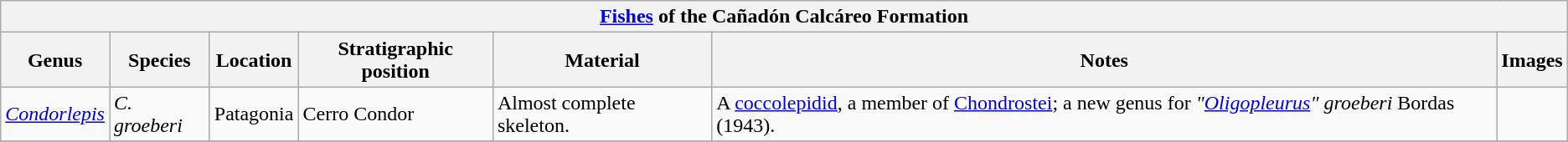<table class="wikitable sortable">
<tr>
<th colspan="7" align="center"><strong><a href='#'>Fishes</a> of the Cañadón Calcáreo Formation</strong></th>
</tr>
<tr>
<th>Genus</th>
<th>Species</th>
<th>Location</th>
<th>Stratigraphic position</th>
<th>Material</th>
<th>Notes</th>
<th>Images</th>
</tr>
<tr>
<td><em><a href='#'>Condorlepis</a></em></td>
<td><em>C. groeberi</em></td>
<td>Patagonia</td>
<td>Cerro Condor</td>
<td>Almost complete skeleton.</td>
<td>A <a href='#'>coccolepidid</a>, a member of <a href='#'>Chondrostei</a>; a new genus for <em>"<a href='#'>Oligopleurus</a>" groeberi</em> Bordas (1943).</td>
<td></td>
</tr>
<tr>
</tr>
</table>
